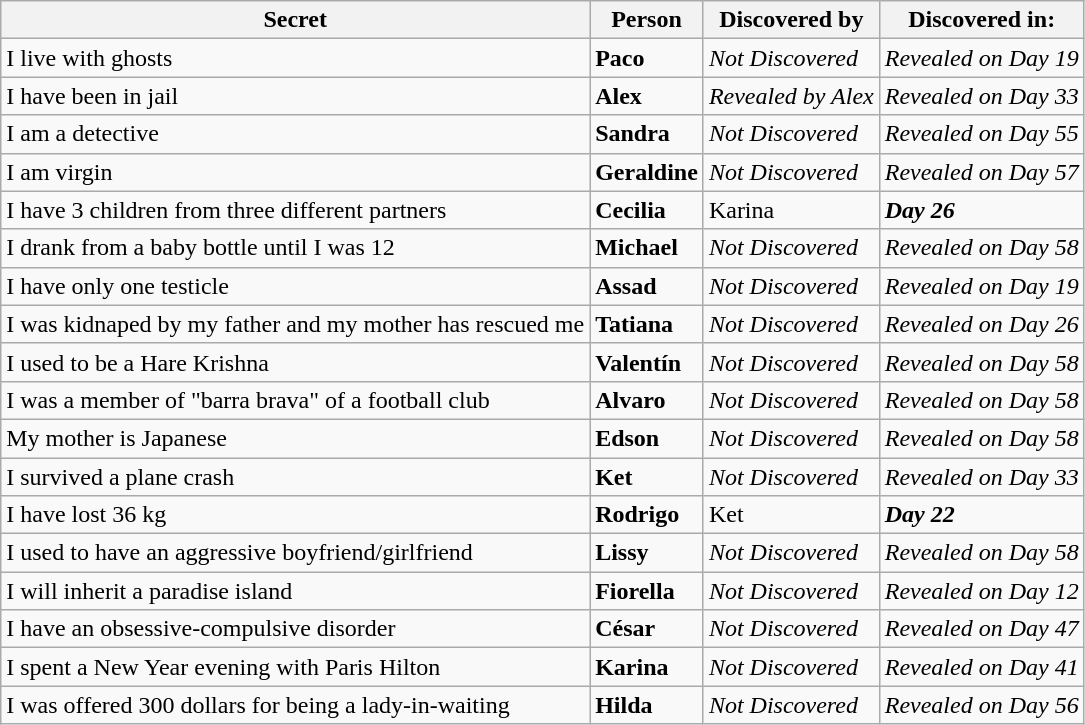<table class="wikitable">
<tr>
<th>Secret</th>
<th>Person</th>
<th>Discovered by</th>
<th>Discovered in:</th>
</tr>
<tr>
<td>I live with ghosts</td>
<td><strong>Paco</strong></td>
<td><em>Not Discovered</em></td>
<td><em>Revealed on Day 19</em></td>
</tr>
<tr>
<td>I have been in jail</td>
<td><strong>Alex</strong></td>
<td><em>Revealed by Alex</em></td>
<td><em>Revealed on Day 33</em></td>
</tr>
<tr>
<td>I am a detective</td>
<td><strong>Sandra</strong></td>
<td><em>Not Discovered</em></td>
<td><em>Revealed on Day 55</em></td>
</tr>
<tr>
<td>I am virgin</td>
<td><strong>Geraldine</strong></td>
<td><em>Not Discovered</em></td>
<td><em>Revealed on Day 57</em></td>
</tr>
<tr>
<td>I have 3 children from three different partners</td>
<td><strong>Cecilia</strong></td>
<td>Karina</td>
<td><strong><em>Day 26</em></strong></td>
</tr>
<tr>
<td>I drank from a baby bottle until I was 12</td>
<td><strong>Michael</strong></td>
<td><em>Not Discovered</em></td>
<td><em>Revealed on Day 58</em></td>
</tr>
<tr>
<td>I have only one testicle</td>
<td><strong>Assad</strong></td>
<td><em>Not Discovered</em></td>
<td><em>Revealed on Day 19</em></td>
</tr>
<tr>
<td>I was kidnaped by my father and my mother has rescued me</td>
<td><strong>Tatiana</strong></td>
<td><em>Not Discovered</em></td>
<td><em>Revealed on Day 26</em></td>
</tr>
<tr>
<td>I used to be a Hare Krishna</td>
<td><strong>Valentín</strong></td>
<td><em>Not Discovered</em></td>
<td><em>Revealed on Day 58</em></td>
</tr>
<tr>
<td>I was a member of "barra brava" of a football club</td>
<td><strong>Alvaro</strong></td>
<td><em>Not Discovered</em></td>
<td><em>Revealed on Day 58</em></td>
</tr>
<tr>
<td>My mother is Japanese</td>
<td><strong>Edson</strong></td>
<td><em>Not Discovered</em></td>
<td><em>Revealed on Day 58</em></td>
</tr>
<tr>
<td>I survived a plane crash</td>
<td><strong>Ket</strong></td>
<td><em>Not Discovered</em></td>
<td><em>Revealed on Day 33</em></td>
</tr>
<tr>
<td>I have lost 36 kg</td>
<td><strong>Rodrigo</strong></td>
<td>Ket</td>
<td><strong><em>Day 22</em></strong></td>
</tr>
<tr>
<td>I used to have an aggressive boyfriend/girlfriend</td>
<td><strong>Lissy</strong></td>
<td><em>Not Discovered</em></td>
<td><em>Revealed on Day 58</em></td>
</tr>
<tr>
<td>I will inherit a paradise island</td>
<td><strong>Fiorella</strong></td>
<td><em>Not Discovered</em></td>
<td><em>Revealed on Day 12</em></td>
</tr>
<tr>
<td>I have an obsessive-compulsive disorder</td>
<td><strong>César</strong></td>
<td><em>Not Discovered</em></td>
<td><em>Revealed on Day 47</em></td>
</tr>
<tr>
<td>I spent a New Year evening with Paris Hilton</td>
<td><strong>Karina</strong></td>
<td><em>Not Discovered</em></td>
<td><em>Revealed on Day 41</em></td>
</tr>
<tr>
<td>I was offered 300 dollars for being a lady-in-waiting</td>
<td><strong>Hilda</strong></td>
<td><em>Not Discovered</em></td>
<td><em>Revealed on Day 56</em></td>
</tr>
</table>
